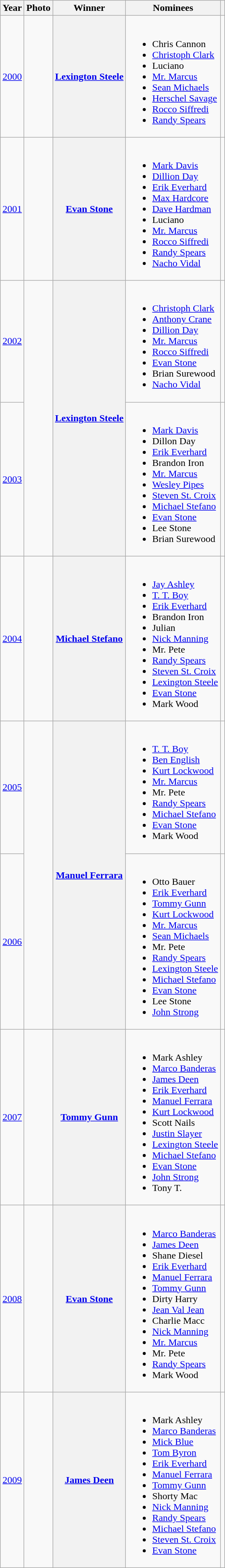<table Class="wikitable sortable">
<tr>
<th>Year</th>
<th>Photo</th>
<th>Winner</th>
<th>Nominees</th>
<th></th>
</tr>
<tr>
<td><a href='#'>2000</a></td>
<td></td>
<th><a href='#'>Lexington Steele</a></th>
<td valign="top"><br><ul><li>Chris Cannon</li><li><a href='#'>Christoph Clark</a></li><li>Luciano</li><li><a href='#'>Mr. Marcus</a></li><li><a href='#'>Sean Michaels</a></li><li><a href='#'>Herschel Savage</a></li><li><a href='#'>Rocco Siffredi</a></li><li><a href='#'>Randy Spears</a></li></ul></td>
<td></td>
</tr>
<tr>
<td><a href='#'>2001</a></td>
<td></td>
<th><a href='#'>Evan Stone</a></th>
<td valign="top"><br><ul><li><a href='#'>Mark Davis</a></li><li><a href='#'>Dillion Day</a></li><li><a href='#'>Erik Everhard</a></li><li><a href='#'>Max Hardcore</a></li><li><a href='#'>Dave Hardman</a></li><li>Luciano</li><li><a href='#'>Mr. Marcus</a></li><li><a href='#'>Rocco Siffredi</a></li><li><a href='#'>Randy Spears</a></li><li><a href='#'>Nacho Vidal</a></li></ul></td>
<td></td>
</tr>
<tr>
<td><a href='#'>2002</a></td>
<td rowspan="2"></td>
<th rowspan="2"><a href='#'>Lexington Steele</a></th>
<td valign="top"><br><ul><li><a href='#'>Christoph Clark</a></li><li><a href='#'>Anthony Crane</a></li><li><a href='#'>Dillion Day</a></li><li><a href='#'>Mr. Marcus</a></li><li><a href='#'>Rocco Siffredi</a></li><li><a href='#'>Evan Stone</a></li><li>Brian Surewood</li><li><a href='#'>Nacho Vidal</a></li></ul></td>
<td></td>
</tr>
<tr>
<td><a href='#'>2003</a></td>
<td valign="top"><br><ul><li><a href='#'>Mark Davis</a></li><li>Dillon Day</li><li><a href='#'>Erik Everhard</a></li><li>Brandon Iron</li><li><a href='#'>Mr. Marcus</a></li><li><a href='#'>Wesley Pipes</a></li><li><a href='#'>Steven St. Croix</a></li><li><a href='#'>Michael Stefano</a></li><li><a href='#'>Evan Stone</a></li><li>Lee Stone</li><li>Brian Surewood</li></ul></td>
<td></td>
</tr>
<tr>
<td><a href='#'>2004</a></td>
<td></td>
<th><a href='#'>Michael Stefano</a></th>
<td valign="top"><br><ul><li><a href='#'>Jay Ashley</a></li><li><a href='#'>T. T. Boy</a></li><li><a href='#'>Erik Everhard</a></li><li>Brandon Iron</li><li>Julian</li><li><a href='#'>Nick Manning</a></li><li>Mr. Pete</li><li><a href='#'>Randy Spears</a></li><li><a href='#'>Steven St. Croix</a></li><li><a href='#'>Lexington Steele</a></li><li><a href='#'>Evan Stone</a></li><li>Mark Wood</li></ul></td>
<td></td>
</tr>
<tr>
<td><a href='#'>2005</a></td>
<td rowspan="2"></td>
<th rowspan="2"><a href='#'>Manuel Ferrara</a></th>
<td valign="top"><br><ul><li><a href='#'>T. T. Boy</a></li><li><a href='#'>Ben English</a></li><li><a href='#'>Kurt Lockwood</a></li><li><a href='#'>Mr. Marcus</a></li><li>Mr. Pete</li><li><a href='#'>Randy Spears</a></li><li><a href='#'>Michael Stefano</a></li><li><a href='#'>Evan Stone</a></li><li>Mark Wood</li></ul></td>
<td></td>
</tr>
<tr>
<td><a href='#'>2006</a></td>
<td valign="top"><br><ul><li>Otto Bauer</li><li><a href='#'>Erik Everhard</a></li><li><a href='#'>Tommy Gunn</a></li><li><a href='#'>Kurt Lockwood</a></li><li><a href='#'>Mr. Marcus</a></li><li><a href='#'>Sean Michaels</a></li><li>Mr. Pete</li><li><a href='#'>Randy Spears</a></li><li><a href='#'>Lexington Steele</a></li><li><a href='#'>Michael Stefano</a></li><li><a href='#'>Evan Stone</a></li><li>Lee Stone</li><li><a href='#'>John Strong</a></li></ul></td>
<td></td>
</tr>
<tr>
<td><a href='#'>2007</a></td>
<td></td>
<th><a href='#'>Tommy Gunn</a></th>
<td valign="top"><br><ul><li>Mark Ashley</li><li><a href='#'>Marco Banderas</a></li><li><a href='#'>James Deen</a></li><li><a href='#'>Erik Everhard</a></li><li><a href='#'>Manuel Ferrara</a></li><li><a href='#'>Kurt Lockwood</a></li><li>Scott Nails</li><li><a href='#'>Justin Slayer</a></li><li><a href='#'>Lexington Steele</a></li><li><a href='#'>Michael Stefano</a></li><li><a href='#'>Evan Stone</a></li><li><a href='#'>John Strong</a></li><li>Tony T.</li></ul></td>
<td></td>
</tr>
<tr>
<td><a href='#'>2008</a></td>
<td></td>
<th><a href='#'>Evan Stone</a></th>
<td valign="top"><br><ul><li><a href='#'>Marco Banderas</a></li><li><a href='#'>James Deen</a></li><li>Shane Diesel</li><li><a href='#'>Erik Everhard</a></li><li><a href='#'>Manuel Ferrara</a></li><li><a href='#'>Tommy Gunn</a></li><li>Dirty Harry</li><li><a href='#'>Jean Val Jean</a></li><li>Charlie Macc</li><li><a href='#'>Nick Manning</a></li><li><a href='#'>Mr. Marcus</a></li><li>Mr. Pete</li><li><a href='#'>Randy Spears</a></li><li>Mark Wood</li></ul></td>
<td></td>
</tr>
<tr>
<td><a href='#'>2009</a></td>
<td></td>
<th><a href='#'>James Deen</a></th>
<td valign="top"><br><ul><li>Mark Ashley</li><li><a href='#'>Marco Banderas</a></li><li><a href='#'>Mick Blue</a></li><li><a href='#'>Tom Byron</a></li><li><a href='#'>Erik Everhard</a></li><li><a href='#'>Manuel Ferrara</a></li><li><a href='#'>Tommy Gunn</a></li><li>Shorty Mac</li><li><a href='#'>Nick Manning</a></li><li><a href='#'>Randy Spears</a></li><li><a href='#'>Michael Stefano</a></li><li><a href='#'>Steven St. Croix</a></li><li><a href='#'>Evan Stone</a></li></ul></td>
<td></td>
</tr>
</table>
